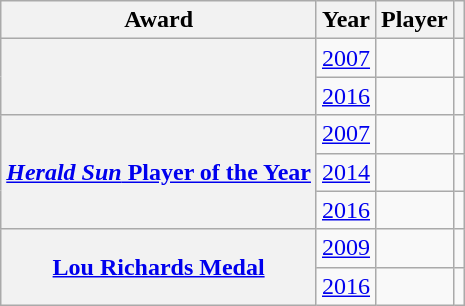<table class="wikitable plainrowheaders sortable" style="text-align:center">
<tr>
<th scope="col">Award</th>
<th scope="col">Year</th>
<th scope="col">Player</th>
<th scope="col" class="unsortable"></th>
</tr>
<tr>
<th scope="row" rowspan=2></th>
<td><a href='#'>2007</a></td>
<td style="text-align:left;"></td>
<td></td>
</tr>
<tr>
<td><a href='#'>2016</a></td>
<td style="text-align:left;"></td>
<td></td>
</tr>
<tr>
<th scope="row" rowspan=3><a href='#'><em>Herald Sun</em> Player of the Year</a></th>
<td><a href='#'>2007</a></td>
<td style="text-align:left;"></td>
<td></td>
</tr>
<tr>
<td><a href='#'>2014</a></td>
<td style="text-align:left;"></td>
<td></td>
</tr>
<tr>
<td><a href='#'>2016</a></td>
<td style="text-align:left;"></td>
<td></td>
</tr>
<tr>
<th scope="row" rowspan=2><a href='#'>Lou Richards Medal</a></th>
<td><a href='#'>2009</a></td>
<td style="text-align:left;"></td>
<td></td>
</tr>
<tr>
<td><a href='#'>2016</a></td>
<td style="text-align:left;"></td>
<td></td>
</tr>
</table>
